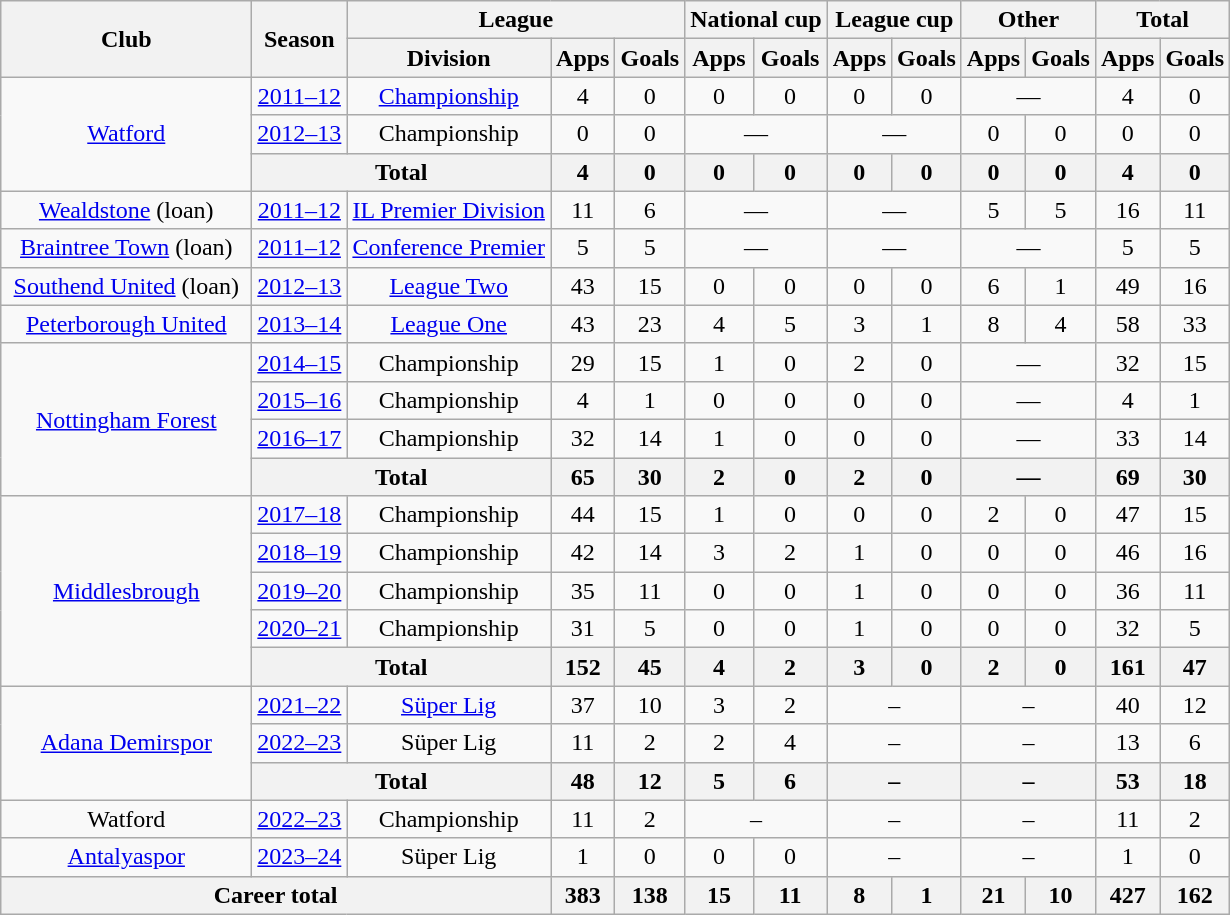<table class="wikitable" style="text-align: center">
<tr>
<th rowspan="2" width=160>Club</th>
<th rowspan="2">Season</th>
<th colspan="3">League</th>
<th colspan="2">National cup</th>
<th colspan="2">League cup</th>
<th colspan="2">Other</th>
<th colspan="2">Total</th>
</tr>
<tr>
<th>Division</th>
<th>Apps</th>
<th>Goals</th>
<th>Apps</th>
<th>Goals</th>
<th>Apps</th>
<th>Goals</th>
<th>Apps</th>
<th>Goals</th>
<th>Apps</th>
<th>Goals</th>
</tr>
<tr>
<td rowspan="3"><a href='#'>Watford</a></td>
<td><a href='#'>2011–12</a></td>
<td><a href='#'>Championship</a></td>
<td>4</td>
<td>0</td>
<td>0</td>
<td>0</td>
<td>0</td>
<td>0</td>
<td colspan="2">—</td>
<td>4</td>
<td>0</td>
</tr>
<tr>
<td><a href='#'>2012–13</a></td>
<td>Championship</td>
<td>0</td>
<td>0</td>
<td colspan="2">—</td>
<td colspan="2">—</td>
<td>0</td>
<td>0</td>
<td>0</td>
<td>0</td>
</tr>
<tr>
<th colspan="2">Total</th>
<th>4</th>
<th>0</th>
<th>0</th>
<th>0</th>
<th>0</th>
<th>0</th>
<th>0</th>
<th>0</th>
<th>4</th>
<th>0</th>
</tr>
<tr>
<td><a href='#'>Wealdstone</a> (loan)</td>
<td><a href='#'>2011–12</a></td>
<td><a href='#'>IL Premier Division</a></td>
<td>11</td>
<td>6</td>
<td colspan="2">—</td>
<td colspan="2">—</td>
<td>5</td>
<td>5</td>
<td>16</td>
<td>11</td>
</tr>
<tr>
<td><a href='#'>Braintree Town</a> (loan)</td>
<td><a href='#'>2011–12</a></td>
<td><a href='#'>Conference Premier</a></td>
<td>5</td>
<td>5</td>
<td colspan="2">—</td>
<td colspan="2">—</td>
<td colspan="2">—</td>
<td>5</td>
<td>5</td>
</tr>
<tr>
<td><a href='#'>Southend United</a> (loan)</td>
<td><a href='#'>2012–13</a></td>
<td><a href='#'>League Two</a></td>
<td>43</td>
<td>15</td>
<td>0</td>
<td>0</td>
<td>0</td>
<td>0</td>
<td>6</td>
<td>1</td>
<td>49</td>
<td>16</td>
</tr>
<tr>
<td><a href='#'>Peterborough United</a></td>
<td><a href='#'>2013–14</a></td>
<td><a href='#'>League One</a></td>
<td>43</td>
<td>23</td>
<td>4</td>
<td>5</td>
<td>3</td>
<td>1</td>
<td>8</td>
<td>4</td>
<td>58</td>
<td>33</td>
</tr>
<tr>
<td rowspan="4"><a href='#'>Nottingham Forest</a></td>
<td><a href='#'>2014–15</a></td>
<td>Championship</td>
<td>29</td>
<td>15</td>
<td>1</td>
<td>0</td>
<td>2</td>
<td>0</td>
<td colspan="2">—</td>
<td>32</td>
<td>15</td>
</tr>
<tr>
<td><a href='#'>2015–16</a></td>
<td>Championship</td>
<td>4</td>
<td>1</td>
<td>0</td>
<td>0</td>
<td>0</td>
<td>0</td>
<td colspan="2">—</td>
<td>4</td>
<td>1</td>
</tr>
<tr>
<td><a href='#'>2016–17</a></td>
<td>Championship</td>
<td>32</td>
<td>14</td>
<td>1</td>
<td>0</td>
<td>0</td>
<td>0</td>
<td colspan="2">—</td>
<td>33</td>
<td>14</td>
</tr>
<tr>
<th colspan="2">Total</th>
<th>65</th>
<th>30</th>
<th>2</th>
<th>0</th>
<th>2</th>
<th>0</th>
<th colspan="2">—</th>
<th>69</th>
<th>30</th>
</tr>
<tr>
<td rowspan="5"><a href='#'>Middlesbrough</a></td>
<td><a href='#'>2017–18</a></td>
<td>Championship</td>
<td>44</td>
<td>15</td>
<td>1</td>
<td>0</td>
<td>0</td>
<td>0</td>
<td>2</td>
<td>0</td>
<td>47</td>
<td>15</td>
</tr>
<tr>
<td><a href='#'>2018–19</a></td>
<td>Championship</td>
<td>42</td>
<td>14</td>
<td>3</td>
<td>2</td>
<td>1</td>
<td>0</td>
<td>0</td>
<td>0</td>
<td>46</td>
<td>16</td>
</tr>
<tr>
<td><a href='#'>2019–20</a></td>
<td>Championship</td>
<td>35</td>
<td>11</td>
<td>0</td>
<td>0</td>
<td>1</td>
<td>0</td>
<td>0</td>
<td>0</td>
<td>36</td>
<td>11</td>
</tr>
<tr>
<td><a href='#'>2020–21</a></td>
<td>Championship</td>
<td>31</td>
<td>5</td>
<td>0</td>
<td>0</td>
<td>1</td>
<td>0</td>
<td>0</td>
<td>0</td>
<td>32</td>
<td>5</td>
</tr>
<tr>
<th colspan="2">Total</th>
<th>152</th>
<th>45</th>
<th>4</th>
<th>2</th>
<th>3</th>
<th>0</th>
<th>2</th>
<th>0</th>
<th>161</th>
<th>47</th>
</tr>
<tr>
<td rowspan="3"><a href='#'>Adana Demirspor</a></td>
<td><a href='#'>2021–22</a></td>
<td><a href='#'>Süper Lig</a></td>
<td>37</td>
<td>10</td>
<td>3</td>
<td>2</td>
<td colspan="2">–</td>
<td colspan="2">–</td>
<td>40</td>
<td>12</td>
</tr>
<tr>
<td><a href='#'>2022–23</a></td>
<td>Süper Lig</td>
<td>11</td>
<td>2</td>
<td>2</td>
<td>4</td>
<td colspan="2">–</td>
<td colspan="2">–</td>
<td>13</td>
<td>6</td>
</tr>
<tr>
<th colspan="2">Total</th>
<th>48</th>
<th>12</th>
<th>5</th>
<th>6</th>
<th colspan="2">–</th>
<th colspan="2">–</th>
<th>53</th>
<th>18</th>
</tr>
<tr>
<td>Watford</td>
<td><a href='#'>2022–23</a></td>
<td>Championship</td>
<td>11</td>
<td>2</td>
<td colspan="2">–</td>
<td colspan="2">–</td>
<td colspan="2">–</td>
<td>11</td>
<td>2</td>
</tr>
<tr>
<td><a href='#'>Antalyaspor</a></td>
<td><a href='#'>2023–24</a></td>
<td>Süper Lig</td>
<td>1</td>
<td>0</td>
<td>0</td>
<td>0</td>
<td colspan="2">–</td>
<td colspan="2">–</td>
<td>1</td>
<td>0</td>
</tr>
<tr>
<th colspan="3">Career total</th>
<th>383</th>
<th>138</th>
<th>15</th>
<th>11</th>
<th>8</th>
<th>1</th>
<th>21</th>
<th>10</th>
<th>427</th>
<th>162</th>
</tr>
</table>
